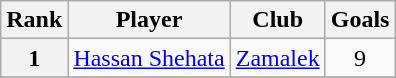<table class="wikitable" style="text-align:center">
<tr>
<th>Rank</th>
<th>Player</th>
<th>Club</th>
<th>Goals</th>
</tr>
<tr>
<th>1</th>
<td align="left"> <a href='#'>Hassan Shehata</a></td>
<td align="left"><a href='#'>Zamalek</a></td>
<td>9</td>
</tr>
<tr>
</tr>
</table>
